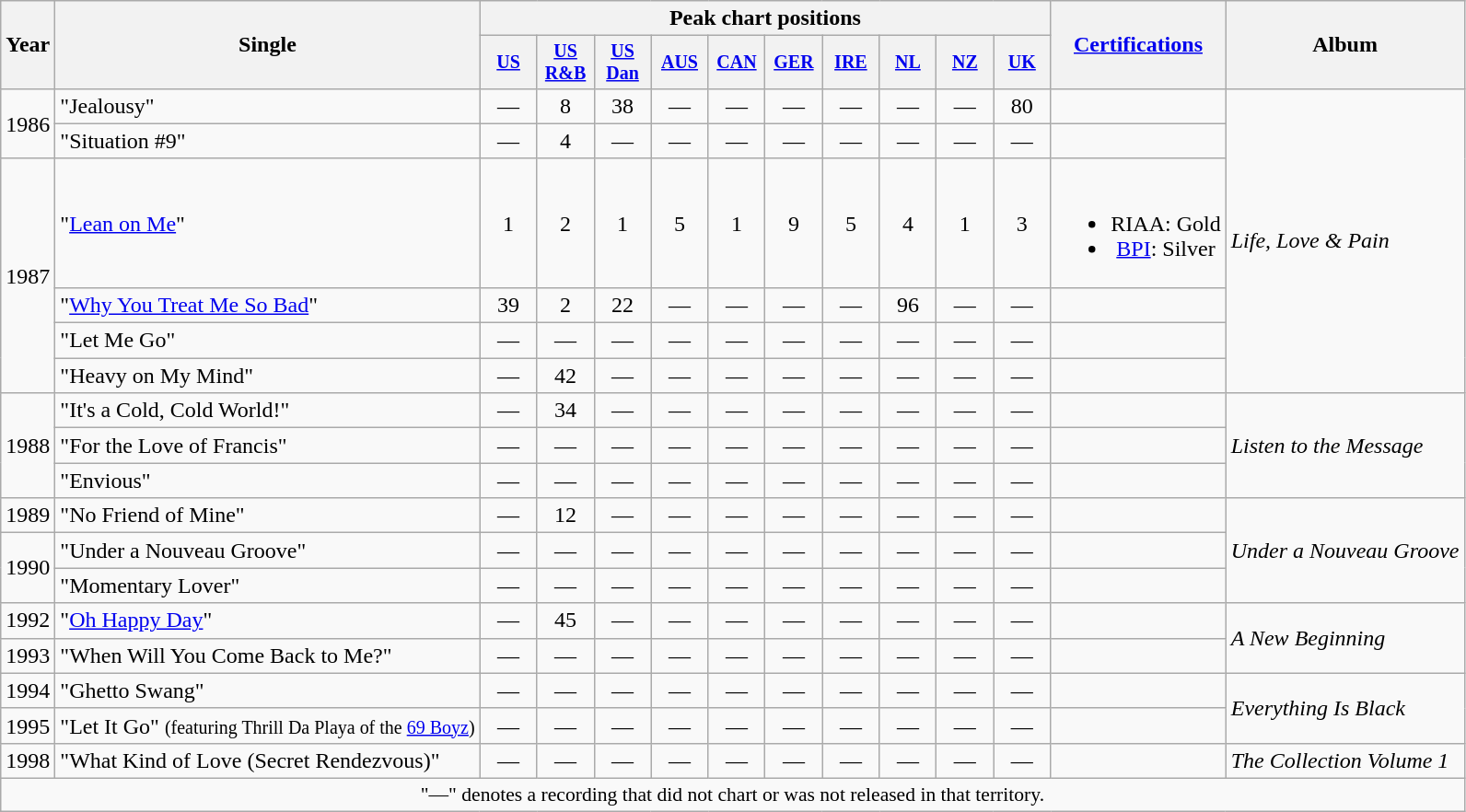<table class="wikitable" style="text-align:center;">
<tr>
<th rowspan="2">Year</th>
<th rowspan="2">Single</th>
<th colspan="10">Peak chart positions</th>
<th rowspan="2"><a href='#'>Certifications</a></th>
<th rowspan="2">Album</th>
</tr>
<tr style="font-size:smaller;">
<th width="35"><a href='#'>US</a><br></th>
<th width="35"><a href='#'>US<br>R&B</a><br></th>
<th width="35"><a href='#'>US<br>Dan</a><br></th>
<th width="35"><a href='#'>AUS</a><br></th>
<th width="35"><a href='#'>CAN</a><br></th>
<th width="35"><a href='#'>GER</a><br></th>
<th width="35"><a href='#'>IRE</a><br></th>
<th width="35"><a href='#'>NL</a><br></th>
<th width="35"><a href='#'>NZ</a> <br></th>
<th width="35"><a href='#'>UK</a><br></th>
</tr>
<tr>
<td rowspan="2">1986</td>
<td align="left">"Jealousy"</td>
<td>—</td>
<td>8</td>
<td>38</td>
<td>—</td>
<td>—</td>
<td>—</td>
<td>—</td>
<td>—</td>
<td>—</td>
<td>80</td>
<td></td>
<td align="left" rowspan="6"><em>Life, Love & Pain</em></td>
</tr>
<tr>
<td align="left">"Situation #9"</td>
<td>—</td>
<td>4</td>
<td>—</td>
<td>—</td>
<td>—</td>
<td>—</td>
<td>—</td>
<td>—</td>
<td>—</td>
<td>—</td>
<td></td>
</tr>
<tr>
<td rowspan="4">1987</td>
<td align="left">"<a href='#'>Lean on Me</a>"</td>
<td>1</td>
<td>2</td>
<td>1</td>
<td>5</td>
<td>1</td>
<td>9</td>
<td>5</td>
<td>4</td>
<td>1</td>
<td>3</td>
<td><br><ul><li>RIAA: Gold</li><li><a href='#'>BPI</a>: Silver</li></ul></td>
</tr>
<tr>
<td align="left">"<a href='#'>Why You Treat Me So Bad</a>"</td>
<td>39</td>
<td>2</td>
<td>22</td>
<td>—</td>
<td>—</td>
<td>—</td>
<td>—</td>
<td>96</td>
<td>—</td>
<td>—</td>
<td></td>
</tr>
<tr>
<td align="left">"Let Me Go"</td>
<td>—</td>
<td>—</td>
<td>—</td>
<td>—</td>
<td>—</td>
<td>—</td>
<td>—</td>
<td>—</td>
<td>—</td>
<td>—</td>
<td></td>
</tr>
<tr>
<td align="left">"Heavy on My Mind"</td>
<td>—</td>
<td>42</td>
<td>—</td>
<td>—</td>
<td>—</td>
<td>—</td>
<td>—</td>
<td>—</td>
<td>—</td>
<td>—</td>
<td></td>
</tr>
<tr>
<td rowspan="3">1988</td>
<td align="left">"It's a Cold, Cold World!"</td>
<td>—</td>
<td>34</td>
<td>—</td>
<td>—</td>
<td>—</td>
<td>—</td>
<td>—</td>
<td>—</td>
<td>—</td>
<td>—</td>
<td></td>
<td align="left" rowspan="3"><em>Listen to the Message</em></td>
</tr>
<tr>
<td align="left">"For the Love of Francis"</td>
<td>—</td>
<td>—</td>
<td>—</td>
<td>—</td>
<td>—</td>
<td>—</td>
<td>—</td>
<td>—</td>
<td>—</td>
<td>—</td>
<td></td>
</tr>
<tr>
<td align="left">"Envious"</td>
<td>—</td>
<td>—</td>
<td>—</td>
<td>—</td>
<td>—</td>
<td>—</td>
<td>—</td>
<td>—</td>
<td>—</td>
<td>—</td>
<td></td>
</tr>
<tr>
<td rowspan="1">1989</td>
<td align="left">"No Friend of Mine"</td>
<td>—</td>
<td>12</td>
<td>—</td>
<td>—</td>
<td>—</td>
<td>—</td>
<td>—</td>
<td>—</td>
<td>—</td>
<td>—</td>
<td></td>
<td align="left" rowspan="3"><em>Under a Nouveau Groove</em></td>
</tr>
<tr>
<td rowspan="2">1990</td>
<td align="left">"Under a Nouveau Groove"</td>
<td>—</td>
<td>—</td>
<td>—</td>
<td>—</td>
<td>—</td>
<td>—</td>
<td>—</td>
<td>—</td>
<td>—</td>
<td>—</td>
<td></td>
</tr>
<tr>
<td align="left">"Momentary Lover"</td>
<td>—</td>
<td>—</td>
<td>—</td>
<td>—</td>
<td>—</td>
<td>—</td>
<td>—</td>
<td>—</td>
<td>—</td>
<td>—</td>
<td></td>
</tr>
<tr>
<td>1992</td>
<td align="left">"<a href='#'>Oh Happy Day</a>"</td>
<td>—</td>
<td>45</td>
<td>—</td>
<td>—</td>
<td>—</td>
<td>—</td>
<td>—</td>
<td>—</td>
<td>—</td>
<td>—</td>
<td></td>
<td align="left" rowspan="2"><em>A New Beginning</em></td>
</tr>
<tr>
<td>1993</td>
<td align="left">"When Will You Come Back to Me?"</td>
<td>—</td>
<td>—</td>
<td>—</td>
<td>—</td>
<td>—</td>
<td>—</td>
<td>—</td>
<td>—</td>
<td>—</td>
<td>—</td>
<td></td>
</tr>
<tr>
<td>1994</td>
<td align="left">"Ghetto Swang"</td>
<td>—</td>
<td>—</td>
<td>—</td>
<td>—</td>
<td>—</td>
<td>—</td>
<td>—</td>
<td>—</td>
<td>—</td>
<td>—</td>
<td></td>
<td align="left" rowspan="2"><em>Everything Is Black</em></td>
</tr>
<tr>
<td>1995</td>
<td align="left">"Let It Go" <small>(featuring Thrill Da Playa of the <a href='#'>69 Boyz</a>)</small></td>
<td>—</td>
<td>—</td>
<td>—</td>
<td>—</td>
<td>—</td>
<td>—</td>
<td>—</td>
<td>—</td>
<td>—</td>
<td>—</td>
<td></td>
</tr>
<tr>
<td>1998</td>
<td align="left">"What Kind of Love (Secret Rendezvous)"</td>
<td>—</td>
<td>—</td>
<td>—</td>
<td>—</td>
<td>—</td>
<td>—</td>
<td>—</td>
<td>—</td>
<td>—</td>
<td>—</td>
<td></td>
<td align="left" rowspan="1"><em>The Collection Volume 1</em></td>
</tr>
<tr>
<td colspan="15" style="font-size:90%">"—" denotes a recording that did not chart or was not released in that territory.</td>
</tr>
</table>
